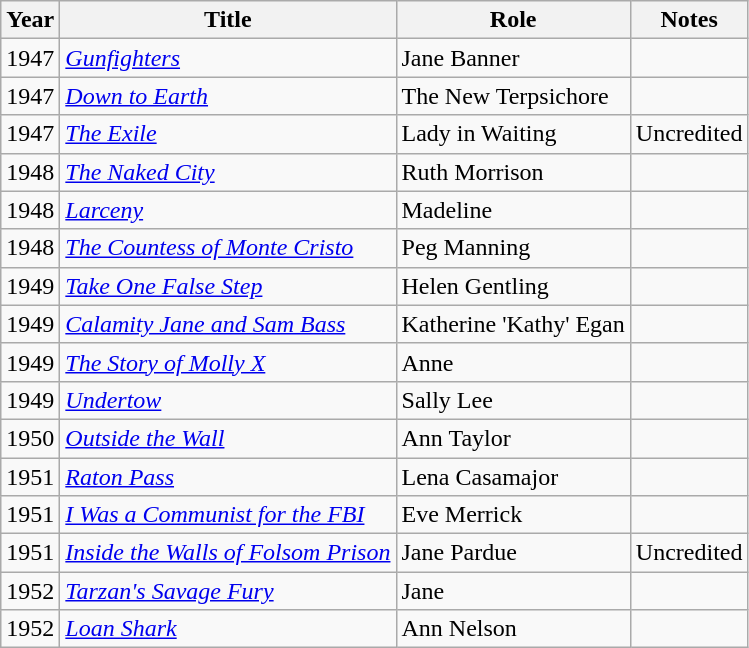<table class="wikitable">
<tr>
<th>Year</th>
<th>Title</th>
<th>Role</th>
<th>Notes</th>
</tr>
<tr>
<td>1947</td>
<td><em><a href='#'>Gunfighters</a></em></td>
<td>Jane Banner</td>
<td></td>
</tr>
<tr>
<td>1947</td>
<td><em><a href='#'>Down to Earth</a></em></td>
<td>The New Terpsichore</td>
<td></td>
</tr>
<tr>
<td>1947</td>
<td><em><a href='#'>The Exile</a></em></td>
<td>Lady in Waiting</td>
<td>Uncredited</td>
</tr>
<tr>
<td>1948</td>
<td><em><a href='#'>The Naked City</a></em></td>
<td>Ruth Morrison</td>
<td></td>
</tr>
<tr>
<td>1948</td>
<td><em><a href='#'>Larceny</a></em></td>
<td>Madeline</td>
<td></td>
</tr>
<tr>
<td>1948</td>
<td><em><a href='#'>The Countess of Monte Cristo</a></em></td>
<td>Peg Manning</td>
<td></td>
</tr>
<tr>
<td>1949</td>
<td><em><a href='#'>Take One False Step</a></em></td>
<td>Helen Gentling</td>
<td></td>
</tr>
<tr>
<td>1949</td>
<td><em><a href='#'>Calamity Jane and Sam Bass</a></em></td>
<td>Katherine 'Kathy' Egan</td>
<td></td>
</tr>
<tr>
<td>1949</td>
<td><em><a href='#'>The Story of Molly X</a></em></td>
<td>Anne</td>
<td></td>
</tr>
<tr>
<td>1949</td>
<td><em><a href='#'>Undertow</a></em></td>
<td>Sally Lee</td>
<td></td>
</tr>
<tr>
<td>1950</td>
<td><em><a href='#'>Outside the Wall</a></em></td>
<td>Ann Taylor</td>
<td></td>
</tr>
<tr>
<td>1951</td>
<td><em><a href='#'>Raton Pass</a></em></td>
<td>Lena Casamajor</td>
<td></td>
</tr>
<tr>
<td>1951</td>
<td><em><a href='#'>I Was a Communist for the FBI</a></em></td>
<td>Eve Merrick</td>
<td></td>
</tr>
<tr>
<td>1951</td>
<td><em><a href='#'>Inside the Walls of Folsom Prison</a></em></td>
<td>Jane Pardue</td>
<td>Uncredited</td>
</tr>
<tr>
<td>1952</td>
<td><em><a href='#'>Tarzan's Savage Fury</a></em></td>
<td>Jane</td>
<td></td>
</tr>
<tr>
<td>1952</td>
<td><em><a href='#'>Loan Shark</a></em></td>
<td>Ann Nelson</td>
<td></td>
</tr>
</table>
